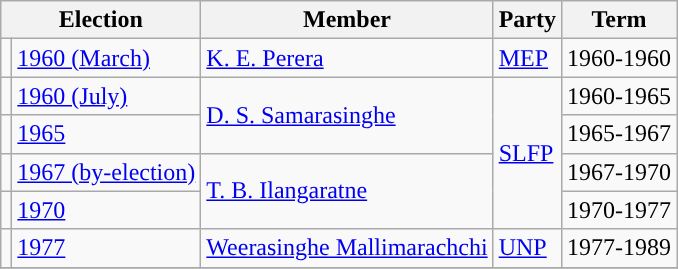<table class="wikitable">
<tr>
<th colspan="2">Election</th>
<th>Member</th>
<th>Party</th>
<th>Term</th>
</tr>
<tr>
<td style="background-color:"></td>
<td><a href='#'>1960 (March)</a></td>
<td><a href='#'>K. E. Perera</a></td>
<td><a href='#'>MEP</a></td>
<td>1960-1960</td>
</tr>
<tr>
<td style="background-color: "></td>
<td><a href='#'>1960 (July)</a></td>
<td rowspan=2><a href='#'>D. S. Samarasinghe</a></td>
<td rowspan=4><a href='#'>SLFP</a></td>
<td>1960-1965</td>
</tr>
<tr>
<td style="background-color: "></td>
<td><a href='#'>1965</a></td>
<td>1965-1967</td>
</tr>
<tr>
<td style="background-color: "></td>
<td><a href='#'>1967 (by-election)</a></td>
<td rowspan=2><a href='#'>T. B. Ilangaratne</a></td>
<td>1967-1970</td>
</tr>
<tr>
<td style="background-color:"></td>
<td><a href='#'>1970</a></td>
<td>1970-1977</td>
</tr>
<tr>
<td style="background-color: "></td>
<td><a href='#'>1977</a></td>
<td><a href='#'>Weerasinghe Mallimarachchi</a></td>
<td><a href='#'>UNP</a></td>
<td>1977-1989</td>
</tr>
<tr>
</tr>
</table>
